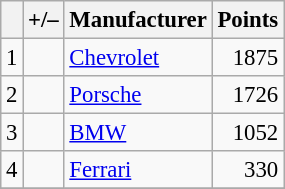<table class="wikitable" style="font-size: 95%;">
<tr>
<th scope="col"></th>
<th scope="col">+/–</th>
<th scope="col">Manufacturer</th>
<th scope="col">Points</th>
</tr>
<tr>
<td align=center>1</td>
<td align="left"></td>
<td> <a href='#'>Chevrolet</a></td>
<td align=right>1875</td>
</tr>
<tr>
<td align=center>2</td>
<td align="left"></td>
<td> <a href='#'>Porsche</a></td>
<td align=right>1726</td>
</tr>
<tr>
<td align=center>3</td>
<td align="left"></td>
<td> <a href='#'>BMW</a></td>
<td align=right>1052</td>
</tr>
<tr>
<td align=center>4</td>
<td align="left"></td>
<td> <a href='#'>Ferrari</a></td>
<td align=right>330</td>
</tr>
<tr>
</tr>
</table>
